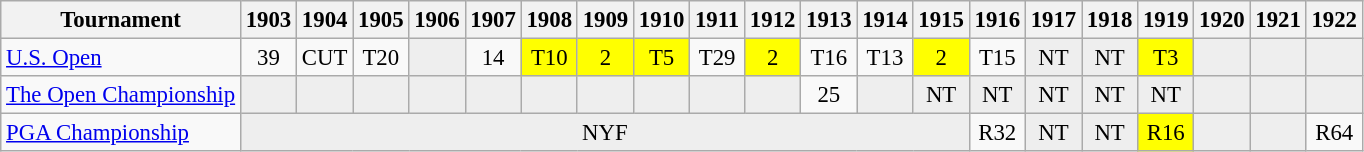<table class="wikitable" style="font-size:95%;text-align:center;">
<tr>
<th>Tournament</th>
<th>1903</th>
<th>1904</th>
<th>1905</th>
<th>1906</th>
<th>1907</th>
<th>1908</th>
<th>1909</th>
<th>1910</th>
<th>1911</th>
<th>1912</th>
<th>1913</th>
<th>1914</th>
<th>1915</th>
<th>1916</th>
<th>1917</th>
<th>1918</th>
<th>1919</th>
<th>1920</th>
<th>1921</th>
<th>1922</th>
</tr>
<tr>
<td align=left><a href='#'>U.S. Open</a></td>
<td>39</td>
<td>CUT</td>
<td>T20</td>
<td style="background:#eeeeee;"></td>
<td>14</td>
<td style="background:yellow;">T10</td>
<td style="background:yellow;">2</td>
<td style="background:yellow;">T5</td>
<td>T29</td>
<td style="background:yellow;">2</td>
<td>T16</td>
<td>T13</td>
<td style="background:yellow;">2</td>
<td>T15</td>
<td style="background:#eeeeee;">NT</td>
<td style="background:#eeeeee;">NT</td>
<td style="background:yellow;">T3</td>
<td style="background:#eeeeee;"></td>
<td style="background:#eeeeee;"></td>
<td style="background:#eeeeee;"></td>
</tr>
<tr>
<td align=left><a href='#'>The Open Championship</a></td>
<td style="background:#eeeeee;"></td>
<td style="background:#eeeeee;"></td>
<td style="background:#eeeeee;"></td>
<td style="background:#eeeeee;"></td>
<td style="background:#eeeeee;"></td>
<td style="background:#eeeeee;"></td>
<td style="background:#eeeeee;"></td>
<td style="background:#eeeeee;"></td>
<td style="background:#eeeeee;"></td>
<td style="background:#eeeeee;"></td>
<td>25</td>
<td style="background:#eeeeee;"></td>
<td style="background:#eeeeee;">NT</td>
<td style="background:#eeeeee;">NT</td>
<td style="background:#eeeeee;">NT</td>
<td style="background:#eeeeee;">NT</td>
<td style="background:#eeeeee;">NT</td>
<td style="background:#eeeeee;"></td>
<td style="background:#eeeeee;"></td>
<td style="background:#eeeeee;"></td>
</tr>
<tr>
<td align=left><a href='#'>PGA Championship</a></td>
<td colspan=13 style="background:#eeeeee;">NYF</td>
<td>R32</td>
<td style="background:#eeeeee;">NT</td>
<td style="background:#eeeeee;">NT</td>
<td style="background:yellow;">R16</td>
<td style="background:#eeeeee;"></td>
<td style="background:#eeeeee;"></td>
<td>R64</td>
</tr>
</table>
